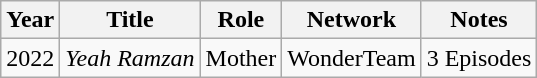<table class="wikitable">
<tr>
<th>Year</th>
<th>Title</th>
<th>Role</th>
<th>Network</th>
<th>Notes</th>
</tr>
<tr>
<td>2022</td>
<td><em>Yeah Ramzan</em></td>
<td>Mother</td>
<td>WonderTeam</td>
<td>3 Episodes</td>
</tr>
</table>
